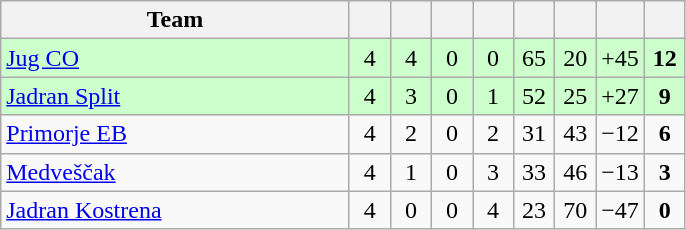<table class="wikitable" style="text-align:center;">
<tr>
<th width=225>Team</th>
<th width=20></th>
<th width=20></th>
<th width=20></th>
<th width=20></th>
<th width=20></th>
<th width=20></th>
<th width=20></th>
<th width=20></th>
</tr>
<tr style="background:#cfc;">
<td align="left"> <a href='#'>Jug CO</a></td>
<td>4</td>
<td>4</td>
<td>0</td>
<td>0</td>
<td>65</td>
<td>20</td>
<td>+45</td>
<td><strong>12</strong></td>
</tr>
<tr style="background:#cfc;">
<td align="left"> <a href='#'>Jadran Split</a></td>
<td>4</td>
<td>3</td>
<td>0</td>
<td>1</td>
<td>52</td>
<td>25</td>
<td>+27</td>
<td><strong>9</strong></td>
</tr>
<tr>
<td align="left"> <a href='#'>Primorje EB</a></td>
<td>4</td>
<td>2</td>
<td>0</td>
<td>2</td>
<td>31</td>
<td>43</td>
<td>−12</td>
<td><strong>6</strong></td>
</tr>
<tr>
<td align="left"> <a href='#'>Medveščak</a></td>
<td>4</td>
<td>1</td>
<td>0</td>
<td>3</td>
<td>33</td>
<td>46</td>
<td>−13</td>
<td><strong>3</strong></td>
</tr>
<tr>
<td align="left"> <a href='#'>Jadran Kostrena</a></td>
<td>4</td>
<td>0</td>
<td>0</td>
<td>4</td>
<td>23</td>
<td>70</td>
<td>−47</td>
<td><strong>0</strong></td>
</tr>
</table>
